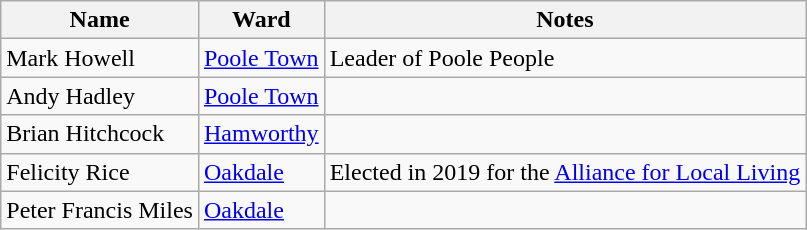<table class="wikitable sortable">
<tr>
<th>Name</th>
<th>Ward</th>
<th>Notes</th>
</tr>
<tr>
<td>Mark Howell</td>
<td><a href='#'>Poole Town</a></td>
<td>Leader of Poole People</td>
</tr>
<tr>
<td>Andy Hadley</td>
<td><a href='#'>Poole Town</a></td>
<td></td>
</tr>
<tr>
<td>Brian Hitchcock</td>
<td><a href='#'>Hamworthy</a></td>
<td></td>
</tr>
<tr>
<td>Felicity Rice</td>
<td><a href='#'>Oakdale</a></td>
<td>Elected in 2019 for the <a href='#'>Alliance for Local Living</a></td>
</tr>
<tr>
<td>Peter Francis Miles</td>
<td><a href='#'>Oakdale</a></td>
<td></td>
</tr>
</table>
